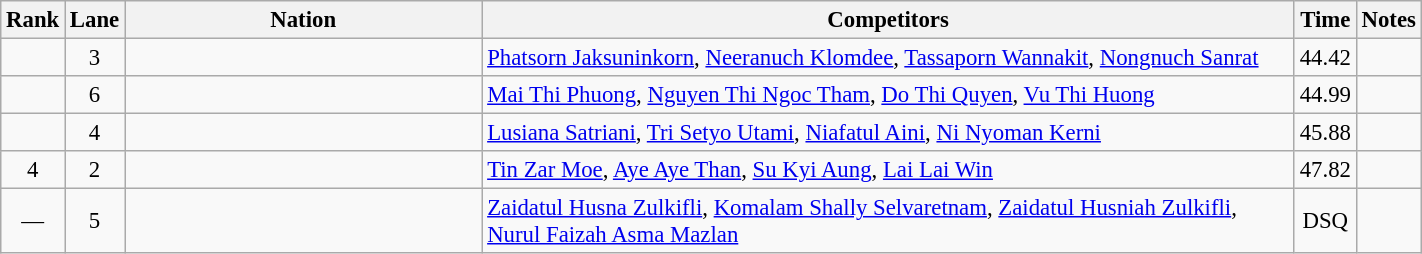<table class="wikitable sortable"  style="width:75%; text-align:center; font-size:95%;">
<tr>
<th width=15>Rank</th>
<th width=15>Lane</th>
<th width=300>Nation</th>
<th width=700>Competitors</th>
<th width=15>Time</th>
<th width=15>Notes</th>
</tr>
<tr>
<td></td>
<td>3</td>
<td align=left></td>
<td align=left><a href='#'>Phatsorn Jaksuninkorn</a>, <a href='#'>Neeranuch Klomdee</a>, <a href='#'>Tassaporn Wannakit</a>, <a href='#'>Nongnuch Sanrat</a></td>
<td>44.42</td>
<td></td>
</tr>
<tr>
<td></td>
<td>6</td>
<td align=left></td>
<td align=left><a href='#'>Mai Thi Phuong</a>, <a href='#'>Nguyen Thi Ngoc Tham</a>, <a href='#'>Do Thi Quyen</a>, <a href='#'>Vu Thi Huong</a></td>
<td>44.99</td>
<td></td>
</tr>
<tr>
<td></td>
<td>4</td>
<td align=left></td>
<td align=left><a href='#'>Lusiana Satriani</a>, <a href='#'>Tri Setyo Utami</a>, <a href='#'>Niafatul Aini</a>, <a href='#'>Ni Nyoman Kerni</a></td>
<td>45.88</td>
<td></td>
</tr>
<tr>
<td>4</td>
<td>2</td>
<td align=left></td>
<td align=left><a href='#'>Tin Zar Moe</a>, <a href='#'>Aye Aye Than</a>, <a href='#'>Su Kyi Aung</a>, <a href='#'>Lai Lai Win</a></td>
<td>47.82</td>
<td></td>
</tr>
<tr>
<td>—</td>
<td>5</td>
<td align=left></td>
<td align=left><a href='#'>Zaidatul Husna Zulkifli</a>, <a href='#'>Komalam Shally Selvaretnam</a>, <a href='#'>Zaidatul Husniah Zulkifli</a>, <a href='#'>Nurul Faizah Asma Mazlan</a></td>
<td>DSQ</td>
<td></td>
</tr>
</table>
